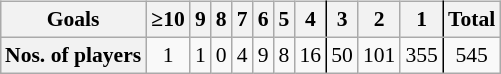<table class="wikitable" style="font-size:90%; text-align:center; float: right; clear: right; margin: 0.5em 0 0.5em 1em;">
<tr>
<th scope="col">Goals</th>
<th scope="col">≥10</th>
<th scope="col">9</th>
<th scope="col">8</th>
<th scope="col">7</th>
<th scope="col">6</th>
<th scope="col">5</th>
<th scope="col" style="border-right:1px solid;">4</th>
<th scope="col">3</th>
<th scope="col">2</th>
<th scope="col" style="border-right:1px solid;">1</th>
<th scope="col">Total</th>
</tr>
<tr style="border-bottom:1px solid;">
<th scope="row">Nos. of players</th>
<td>1</td>
<td>1</td>
<td>0</td>
<td>4</td>
<td>9</td>
<td>8</td>
<td style="border-right:1px solid;">16</td>
<td>50</td>
<td>101</td>
<td style="border-right:1px solid;">355</td>
<td>545</td>
</tr>
</table>
